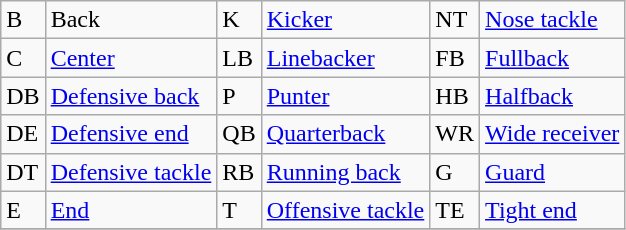<table class="wikitable">
<tr>
<td>B</td>
<td>Back</td>
<td>K</td>
<td><a href='#'>Kicker</a></td>
<td>NT</td>
<td><a href='#'>Nose tackle</a></td>
</tr>
<tr>
<td>C</td>
<td><a href='#'>Center</a></td>
<td>LB</td>
<td><a href='#'>Linebacker</a></td>
<td>FB</td>
<td><a href='#'>Fullback</a></td>
</tr>
<tr>
<td>DB</td>
<td><a href='#'>Defensive back</a></td>
<td>P</td>
<td><a href='#'>Punter</a></td>
<td>HB</td>
<td><a href='#'>Halfback</a></td>
</tr>
<tr>
<td>DE</td>
<td><a href='#'>Defensive end</a></td>
<td>QB</td>
<td><a href='#'>Quarterback</a></td>
<td>WR</td>
<td><a href='#'>Wide receiver</a></td>
</tr>
<tr>
<td>DT</td>
<td><a href='#'>Defensive tackle</a></td>
<td>RB</td>
<td><a href='#'>Running back</a></td>
<td>G</td>
<td><a href='#'>Guard</a></td>
</tr>
<tr>
<td>E</td>
<td><a href='#'>End</a></td>
<td>T</td>
<td><a href='#'>Offensive tackle</a></td>
<td>TE</td>
<td><a href='#'>Tight end</a></td>
</tr>
<tr>
</tr>
</table>
